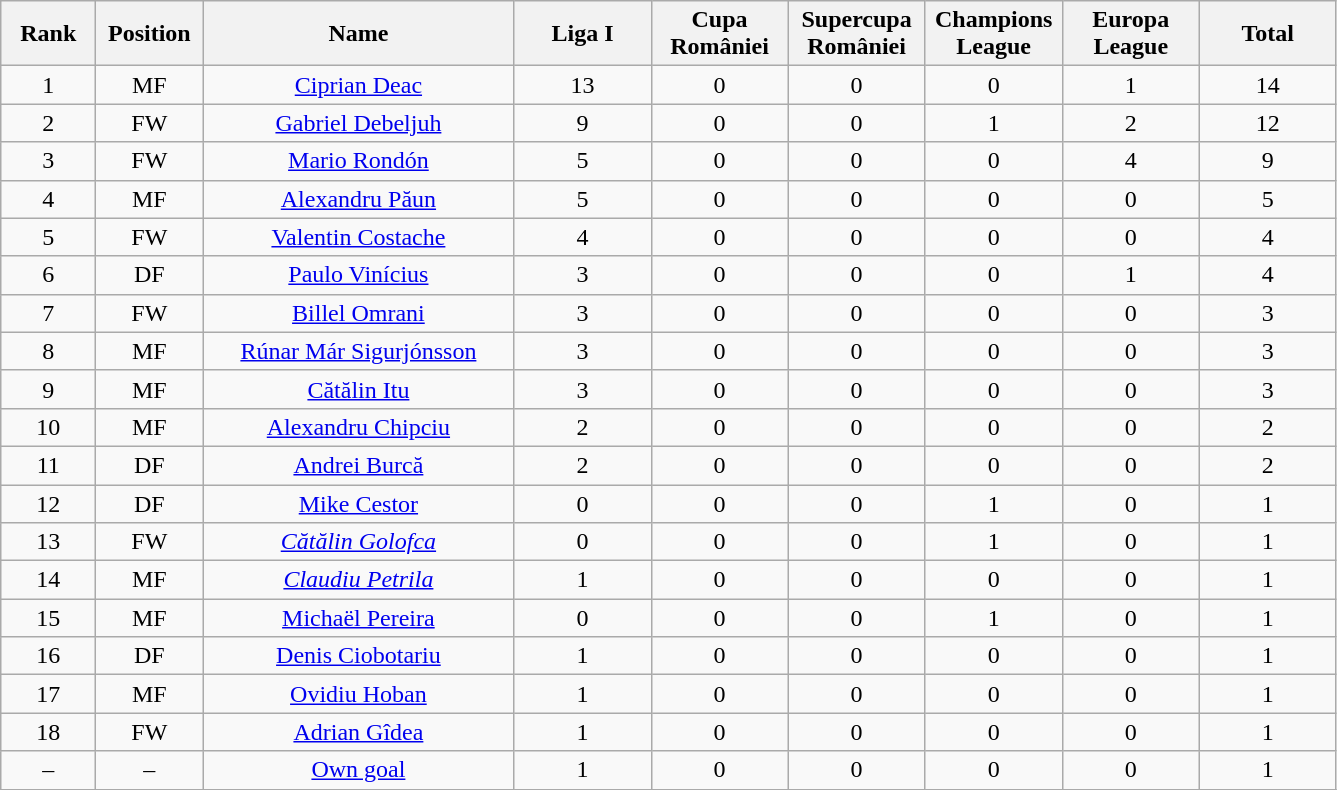<table class="wikitable" style="text-align:center;">
<tr>
<th style="width:56px;">Rank</th>
<th style="width:64px;">Position</th>
<th style="width:200px;">Name</th>
<th style="width:84px;">Liga I</th>
<th style="width:84px;">Cupa României</th>
<th style="width:84px;">Supercupa României</th>
<th style="width:84px;">Champions League</th>
<th style="width:84px;">Europa League</th>
<th style="width:84px;">Total</th>
</tr>
<tr>
<td>1</td>
<td>MF</td>
<td> <a href='#'>Ciprian Deac</a></td>
<td>13</td>
<td>0</td>
<td>0</td>
<td>0</td>
<td>1</td>
<td>14</td>
</tr>
<tr>
<td>2</td>
<td>FW</td>
<td> <a href='#'>Gabriel Debeljuh</a></td>
<td>9</td>
<td>0</td>
<td>0</td>
<td>1</td>
<td>2</td>
<td>12</td>
</tr>
<tr>
<td>3</td>
<td>FW</td>
<td> <a href='#'>Mario Rondón</a></td>
<td>5</td>
<td>0</td>
<td>0</td>
<td>0</td>
<td>4</td>
<td>9</td>
</tr>
<tr>
<td>4</td>
<td>MF</td>
<td> <a href='#'>Alexandru Păun</a></td>
<td>5</td>
<td>0</td>
<td>0</td>
<td>0</td>
<td>0</td>
<td>5</td>
</tr>
<tr>
<td>5</td>
<td>FW</td>
<td> <a href='#'>Valentin Costache</a></td>
<td>4</td>
<td>0</td>
<td>0</td>
<td>0</td>
<td>0</td>
<td>4</td>
</tr>
<tr>
<td>6</td>
<td>DF</td>
<td> <a href='#'>Paulo Vinícius</a></td>
<td>3</td>
<td>0</td>
<td>0</td>
<td>0</td>
<td>1</td>
<td>4</td>
</tr>
<tr>
<td>7</td>
<td>FW</td>
<td> <a href='#'>Billel Omrani</a></td>
<td>3</td>
<td>0</td>
<td>0</td>
<td>0</td>
<td>0</td>
<td>3</td>
</tr>
<tr>
<td>8</td>
<td>MF</td>
<td> <a href='#'>Rúnar Már Sigurjónsson</a></td>
<td>3</td>
<td>0</td>
<td>0</td>
<td>0</td>
<td>0</td>
<td>3</td>
</tr>
<tr>
<td>9</td>
<td>MF</td>
<td> <a href='#'>Cătălin Itu</a></td>
<td>3</td>
<td>0</td>
<td>0</td>
<td>0</td>
<td>0</td>
<td>3</td>
</tr>
<tr>
<td>10</td>
<td>MF</td>
<td> <a href='#'>Alexandru Chipciu</a></td>
<td>2</td>
<td>0</td>
<td>0</td>
<td>0</td>
<td>0</td>
<td>2</td>
</tr>
<tr>
<td>11</td>
<td>DF</td>
<td> <a href='#'>Andrei Burcă</a></td>
<td>2</td>
<td>0</td>
<td>0</td>
<td>0</td>
<td>0</td>
<td>2</td>
</tr>
<tr>
<td>12</td>
<td>DF</td>
<td> <a href='#'>Mike Cestor</a></td>
<td>0</td>
<td>0</td>
<td>0</td>
<td>1</td>
<td>0</td>
<td>1</td>
</tr>
<tr>
<td>13</td>
<td>FW</td>
<td> <em><a href='#'>Cătălin Golofca</a></em></td>
<td>0</td>
<td>0</td>
<td>0</td>
<td>1</td>
<td>0</td>
<td>1</td>
</tr>
<tr>
<td>14</td>
<td>MF</td>
<td> <em><a href='#'>Claudiu Petrila</a></em></td>
<td>1</td>
<td>0</td>
<td>0</td>
<td>0</td>
<td>0</td>
<td>1</td>
</tr>
<tr>
<td>15</td>
<td>MF</td>
<td> <a href='#'>Michaël Pereira</a></td>
<td>0</td>
<td>0</td>
<td>0</td>
<td>1</td>
<td>0</td>
<td>1</td>
</tr>
<tr>
<td>16</td>
<td>DF</td>
<td> <a href='#'>Denis Ciobotariu</a></td>
<td>1</td>
<td>0</td>
<td>0</td>
<td>0</td>
<td>0</td>
<td>1</td>
</tr>
<tr>
<td>17</td>
<td>MF</td>
<td> <a href='#'>Ovidiu Hoban</a></td>
<td>1</td>
<td>0</td>
<td>0</td>
<td>0</td>
<td>0</td>
<td>1</td>
</tr>
<tr>
<td>18</td>
<td>FW</td>
<td> <a href='#'>Adrian Gîdea</a></td>
<td>1</td>
<td>0</td>
<td>0</td>
<td>0</td>
<td>0</td>
<td>1</td>
</tr>
<tr>
<td>–</td>
<td>–</td>
<td> <a href='#'>Own goal</a></td>
<td>1</td>
<td>0</td>
<td>0</td>
<td>0</td>
<td>0</td>
<td>1</td>
</tr>
<tr>
</tr>
</table>
